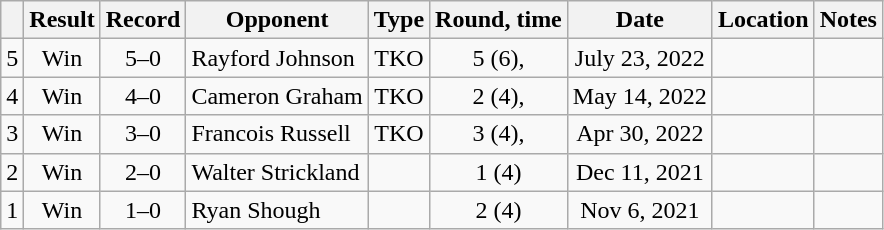<table class="wikitable" style="text-align:center">
<tr>
<th></th>
<th>Result</th>
<th>Record</th>
<th>Opponent</th>
<th>Type</th>
<th>Round, time</th>
<th>Date</th>
<th>Location</th>
<th>Notes</th>
</tr>
<tr>
<td>5</td>
<td>Win</td>
<td>5–0</td>
<td style="text-align:left;">Rayford Johnson</td>
<td>TKO</td>
<td>5 (6), </td>
<td>July 23, 2022</td>
<td style="text-align:left;"></td>
<td></td>
</tr>
<tr>
<td>4</td>
<td>Win</td>
<td>4–0</td>
<td style="text-align:left;">Cameron Graham</td>
<td>TKO</td>
<td>2 (4), </td>
<td>May 14, 2022</td>
<td style="text-align:left;"></td>
<td></td>
</tr>
<tr>
<td>3</td>
<td>Win</td>
<td>3–0</td>
<td style="text-align:left;">Francois Russell</td>
<td>TKO</td>
<td>3 (4), </td>
<td>Apr 30, 2022</td>
<td style="text-align:left;"></td>
<td></td>
</tr>
<tr>
<td>2</td>
<td>Win</td>
<td>2–0</td>
<td style="text-align:left;">Walter Strickland</td>
<td></td>
<td>1 (4)</td>
<td>Dec 11, 2021</td>
<td style="text-align:left;"></td>
<td></td>
</tr>
<tr>
<td>1</td>
<td>Win</td>
<td>1–0</td>
<td style="text-align:left;">Ryan Shough</td>
<td></td>
<td>2 (4)</td>
<td>Nov 6, 2021</td>
<td style="text-align:left;"></td>
<td></td>
</tr>
</table>
